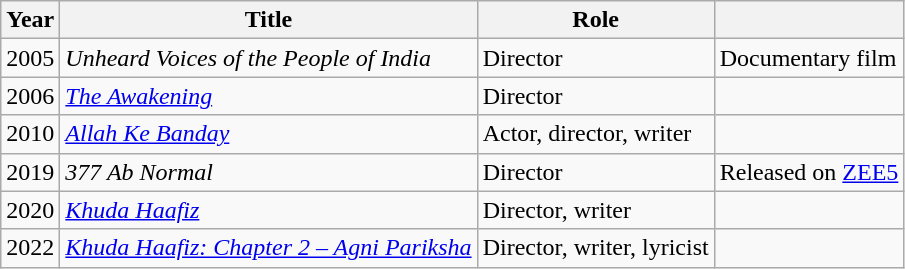<table class="wikitable sortable">
<tr>
<th>Year</th>
<th>Title</th>
<th>Role</th>
<th></th>
</tr>
<tr>
<td>2005</td>
<td><em>Unheard Voices of the People of India</em></td>
<td>Director</td>
<td>Documentary film</td>
</tr>
<tr>
<td>2006</td>
<td><em><a href='#'>The Awakening</a></em></td>
<td>Director</td>
<td></td>
</tr>
<tr>
<td>2010</td>
<td><em><a href='#'>Allah Ke Banday</a></em></td>
<td>Actor, director, writer</td>
<td></td>
</tr>
<tr>
<td>2019</td>
<td><em>377 Ab Normal</em></td>
<td>Director</td>
<td>Released on <a href='#'>ZEE5</a></td>
</tr>
<tr>
<td>2020</td>
<td><em><a href='#'>Khuda Haafiz</a></em></td>
<td>Director, writer</td>
<td></td>
</tr>
<tr>
<td>2022</td>
<td><em><a href='#'>Khuda Haafiz: Chapter 2 – Agni Pariksha</a></em></td>
<td>Director, writer, lyricist</td>
<td></td>
</tr>
</table>
